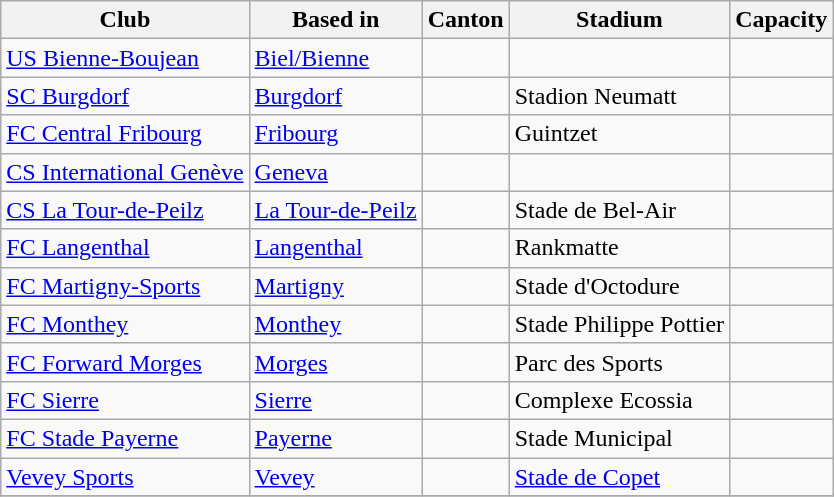<table class="wikitable">
<tr>
<th>Club</th>
<th>Based in</th>
<th>Canton</th>
<th>Stadium</th>
<th>Capacity</th>
</tr>
<tr>
<td><a href='#'>US Bienne-Boujean</a></td>
<td><a href='#'>Biel/Bienne</a></td>
<td></td>
<td></td>
<td></td>
</tr>
<tr>
<td><a href='#'>SC Burgdorf</a></td>
<td><a href='#'>Burgdorf</a></td>
<td></td>
<td>Stadion Neumatt</td>
<td></td>
</tr>
<tr>
<td><a href='#'>FC Central Fribourg</a></td>
<td><a href='#'>Fribourg</a></td>
<td></td>
<td>Guintzet</td>
<td></td>
</tr>
<tr>
<td><a href='#'>CS International Genève</a></td>
<td><a href='#'>Geneva</a></td>
<td></td>
<td></td>
<td></td>
</tr>
<tr>
<td><a href='#'>CS La Tour-de-Peilz</a></td>
<td><a href='#'>La Tour-de-Peilz</a></td>
<td></td>
<td>Stade de Bel-Air</td>
<td></td>
</tr>
<tr>
<td><a href='#'>FC Langenthal</a></td>
<td><a href='#'>Langenthal</a></td>
<td></td>
<td>Rankmatte</td>
<td></td>
</tr>
<tr>
<td><a href='#'>FC Martigny-Sports</a></td>
<td><a href='#'>Martigny</a></td>
<td></td>
<td>Stade d'Octodure</td>
<td></td>
</tr>
<tr>
<td><a href='#'>FC Monthey</a></td>
<td><a href='#'>Monthey</a></td>
<td></td>
<td>Stade Philippe Pottier</td>
<td></td>
</tr>
<tr>
<td><a href='#'>FC Forward Morges</a></td>
<td><a href='#'>Morges</a></td>
<td></td>
<td>Parc des Sports</td>
<td></td>
</tr>
<tr>
<td><a href='#'>FC Sierre</a></td>
<td><a href='#'>Sierre</a></td>
<td></td>
<td>Complexe Ecossia</td>
<td></td>
</tr>
<tr>
<td><a href='#'>FC Stade Payerne</a></td>
<td><a href='#'>Payerne</a></td>
<td></td>
<td>Stade Municipal</td>
<td></td>
</tr>
<tr>
<td><a href='#'>Vevey Sports</a></td>
<td><a href='#'>Vevey</a></td>
<td></td>
<td><a href='#'>Stade de Copet</a></td>
<td></td>
</tr>
<tr>
</tr>
</table>
